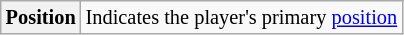<table class="wikitable plainrowheaders" style="font-size:85%">
<tr>
<th scope="row" style="text-align:center"><strong>Position</strong></th>
<td>Indicates the player's primary <a href='#'>position</a></td>
</tr>
</table>
